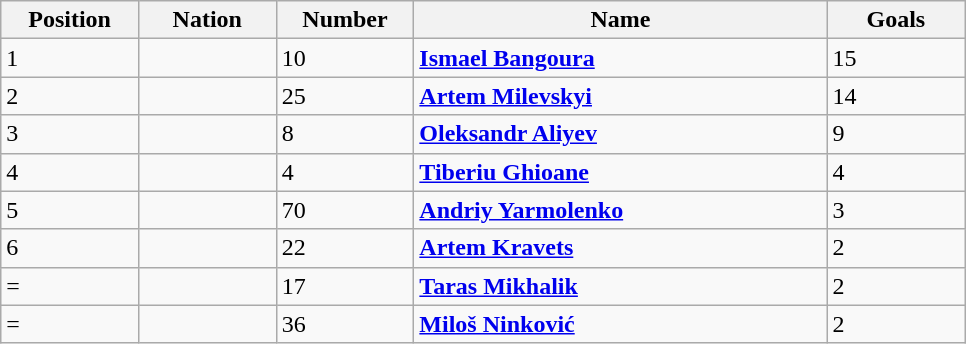<table class="wikitable" sortable">
<tr>
<th width=10%>Position</th>
<th width=10%>Nation</th>
<th width=10%>Number</th>
<th width=30%>Name</th>
<th width=10%>Goals</th>
</tr>
<tr>
<td align=centre>1</td>
<td align=centre></td>
<td align=centre>10</td>
<td><strong><a href='#'>Ismael Bangoura</a></strong></td>
<td align=centre>15</td>
</tr>
<tr>
<td align=centre>2</td>
<td align=centre></td>
<td align=centre>25</td>
<td><strong><a href='#'>Artem Milevskyi</a></strong></td>
<td align=centre>14</td>
</tr>
<tr>
<td align=centre>3</td>
<td align=centre></td>
<td align=centre>8</td>
<td><strong><a href='#'>Oleksandr Aliyev</a></strong></td>
<td align=centre>9</td>
</tr>
<tr>
<td align=centre>4</td>
<td align=centre></td>
<td align=centre>4</td>
<td><strong><a href='#'>Tiberiu Ghioane</a></strong></td>
<td align=centre>4</td>
</tr>
<tr>
<td align=centre>5</td>
<td align=centre></td>
<td align=centre>70</td>
<td><strong><a href='#'>Andriy Yarmolenko</a></strong></td>
<td align=centre>3</td>
</tr>
<tr>
<td align=centre>6</td>
<td align=centre></td>
<td align=centre>22</td>
<td><strong><a href='#'>Artem Kravets</a></strong></td>
<td align=centre>2</td>
</tr>
<tr>
<td align=centre>=</td>
<td align=centre></td>
<td align=centre>17</td>
<td><strong><a href='#'>Taras Mikhalik</a></strong></td>
<td align=centre>2</td>
</tr>
<tr>
<td align=centre>=</td>
<td align=centre></td>
<td align=centre>36</td>
<td><strong><a href='#'>Miloš Ninković</a></strong></td>
<td align=centre>2</td>
</tr>
</table>
